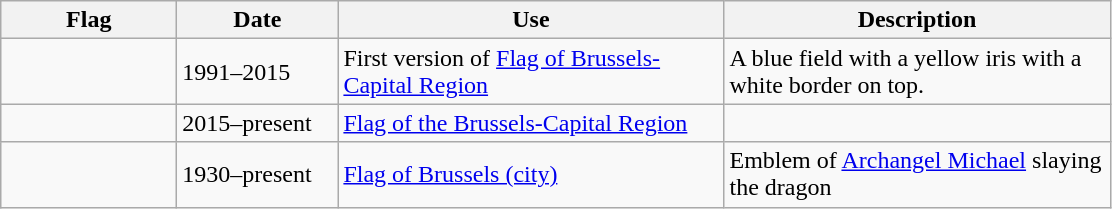<table class="wikitable">
<tr>
<th style="width:110px;">Flag</th>
<th style="width:100px;">Date</th>
<th style="width:250px;">Use</th>
<th style="width:250px;">Description</th>
</tr>
<tr>
<td></td>
<td>1991–2015</td>
<td>First version of <a href='#'>Flag of Brussels-Capital Region</a></td>
<td>A blue field with a yellow iris with a white border on top.</td>
</tr>
<tr>
<td></td>
<td>2015–present</td>
<td><a href='#'>Flag of the Brussels-Capital Region</a></td>
<td></td>
</tr>
<tr>
<td></td>
<td>1930–present</td>
<td><a href='#'>Flag of Brussels (city)</a></td>
<td>Emblem of <a href='#'>Archangel Michael</a> slaying the dragon</td>
</tr>
</table>
